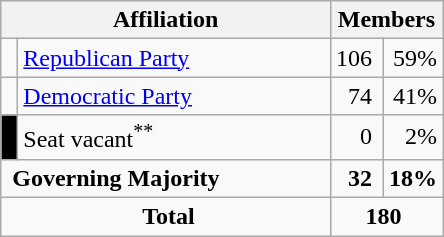<table class="wikitable">
<tr>
<th colspan=2 align=center valign=bottom>Affiliation</th>
<th colspan=2 align=center valign=bottom>Members</th>
</tr>
<tr>
<td></td>
<td width="201"><a href='#'>Republican Party</a></td>
<td align=right width="25">106 </td>
<td align=right width="25">59%</td>
</tr>
<tr>
<td></td>
<td><a href='#'>Democratic Party</a></td>
<td align=right>74 </td>
<td align=right>41%</td>
</tr>
<tr>
<td bgcolor="black"> </td>
<td>Seat vacant<sup>**</sup></td>
<td align=right>0 </td>
<td align=right>2%</td>
</tr>
<tr>
<td colspan=2> <strong>Governing Majority</strong></td>
<td align=right><strong>32</strong> </td>
<td align=right><strong>18%</strong></td>
</tr>
<tr>
<td colspan=2 align=center> <strong>Total</strong></td>
<td colspan=2 align=center><strong>180</strong> </td>
</tr>
</table>
